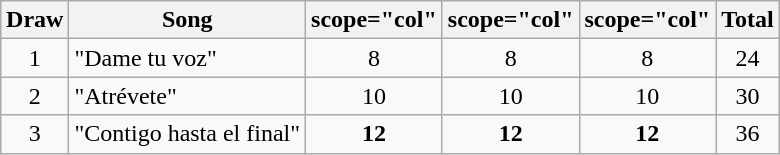<table class="wikitable collapsible" style="float:right; margin:10px; text-align:center;">
<tr>
<th scope="col">Draw</th>
<th scope="col">Song</th>
<th>scope="col" </th>
<th>scope="col" </th>
<th>scope="col" </th>
<th scope="col">Total</th>
</tr>
<tr>
<td>1</td>
<td align="left">"Dame tu voz"</td>
<td>8</td>
<td>8</td>
<td>8</td>
<td>24</td>
</tr>
<tr>
<td>2</td>
<td align="left">"Atrévete"</td>
<td>10</td>
<td>10</td>
<td>10</td>
<td>30</td>
</tr>
<tr>
<td>3</td>
<td align="left">"Contigo hasta el final"</td>
<td><strong>12</strong></td>
<td><strong>12</strong></td>
<td><strong>12</strong></td>
<td>36</td>
</tr>
</table>
